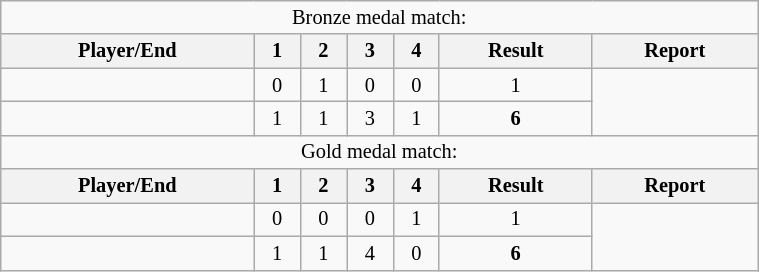<table class="wikitable" style=font-size:85%;text-align:center;width:40%>
<tr>
<td colspan=7>Bronze medal match:</td>
</tr>
<tr>
<th>Player/End</th>
<th>1</th>
<th>2</th>
<th>3</th>
<th>4</th>
<th>Result</th>
<th>Report</th>
</tr>
<tr>
<td align=left></td>
<td>0</td>
<td>1</td>
<td>0</td>
<td>0</td>
<td>1</td>
<td rowspan="2"></td>
</tr>
<tr>
<td align=left><strong></strong></td>
<td>1</td>
<td>1</td>
<td>3</td>
<td>1</td>
<td><strong>6</strong></td>
</tr>
<tr>
<td colspan=7>Gold medal match:</td>
</tr>
<tr>
<th>Player/End</th>
<th>1</th>
<th>2</th>
<th>3</th>
<th>4</th>
<th>Result</th>
<th>Report</th>
</tr>
<tr>
<td align=left></td>
<td>0</td>
<td>0</td>
<td>0</td>
<td>1</td>
<td>1</td>
<td rowspan="2"></td>
</tr>
<tr>
<td align=left><strong></strong></td>
<td>1</td>
<td>1</td>
<td>4</td>
<td>0</td>
<td><strong>6</strong></td>
</tr>
</table>
